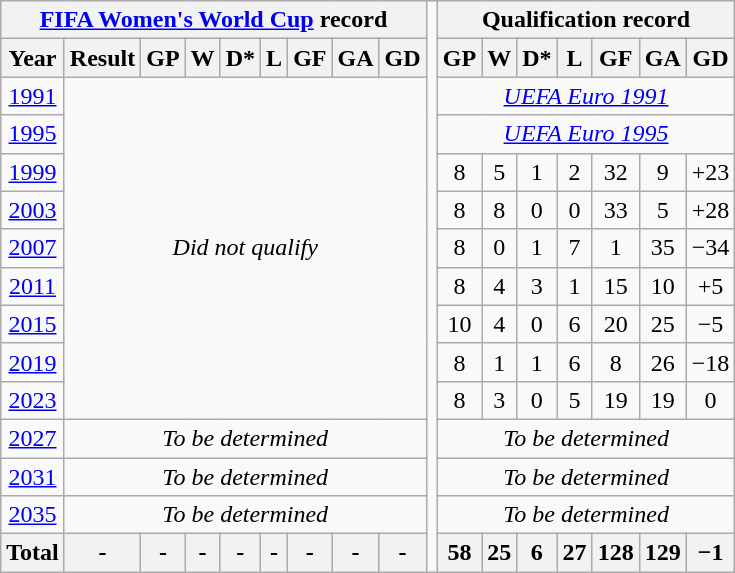<table class="wikitable" style="text-align: center;">
<tr>
<th colspan=9><a href='#'>FIFA Women's World Cup</a> record</th>
<td rowspan=100></td>
<th colspan=7>Qualification record</th>
</tr>
<tr>
<th>Year</th>
<th>Result</th>
<th>GP</th>
<th>W</th>
<th>D*</th>
<th>L</th>
<th>GF</th>
<th>GA</th>
<th>GD</th>
<th>GP</th>
<th>W</th>
<th>D*</th>
<th>L</th>
<th>GF</th>
<th>GA</th>
<th>GD</th>
</tr>
<tr>
<td> <a href='#'>1991</a></td>
<td colspan="8" rowspan="9"><em>Did not qualify</em></td>
<td colspan=7><em><a href='#'>UEFA Euro 1991</a></em></td>
</tr>
<tr>
<td> <a href='#'>1995</a></td>
<td colspan=7><em><a href='#'>UEFA Euro 1995</a></em></td>
</tr>
<tr>
<td> <a href='#'>1999</a></td>
<td>8</td>
<td>5</td>
<td>1</td>
<td>2</td>
<td>32</td>
<td>9</td>
<td>+23</td>
</tr>
<tr>
<td> <a href='#'>2003</a></td>
<td>8</td>
<td>8</td>
<td>0</td>
<td>0</td>
<td>33</td>
<td>5</td>
<td>+28</td>
</tr>
<tr>
<td> <a href='#'>2007</a></td>
<td>8</td>
<td>0</td>
<td>1</td>
<td>7</td>
<td>1</td>
<td>35</td>
<td>−34</td>
</tr>
<tr>
<td> <a href='#'>2011</a></td>
<td>8</td>
<td>4</td>
<td>3</td>
<td>1</td>
<td>15</td>
<td>10</td>
<td>+5</td>
</tr>
<tr>
<td> <a href='#'>2015</a></td>
<td>10</td>
<td>4</td>
<td>0</td>
<td>6</td>
<td>20</td>
<td>25</td>
<td>−5</td>
</tr>
<tr>
<td> <a href='#'>2019</a></td>
<td>8</td>
<td>1</td>
<td>1</td>
<td>6</td>
<td>8</td>
<td>26</td>
<td>−18</td>
</tr>
<tr>
<td> <a href='#'>2023</a></td>
<td>8</td>
<td>3</td>
<td>0</td>
<td>5</td>
<td>19</td>
<td>19</td>
<td>0</td>
</tr>
<tr>
<td> <a href='#'>2027</a></td>
<td colspan="8"><em>To be determined</em></td>
<td colspan="7"><em>To be determined</em></td>
</tr>
<tr>
<td> <a href='#'>2031</a></td>
<td colspan="8"><em>To be determined</em></td>
<td colspan="7"><em>To be determined</em></td>
</tr>
<tr>
<td> <a href='#'>2035</a></td>
<td colspan="8"><em>To be determined</em></td>
<td colspan="7"><em>To be determined</em></td>
</tr>
<tr>
<th>Total</th>
<th>-</th>
<th>-</th>
<th>-</th>
<th>-</th>
<th>-</th>
<th>-</th>
<th>-</th>
<th>-</th>
<th>58</th>
<th>25</th>
<th>6</th>
<th>27</th>
<th>128</th>
<th>129</th>
<th>−1</th>
</tr>
</table>
